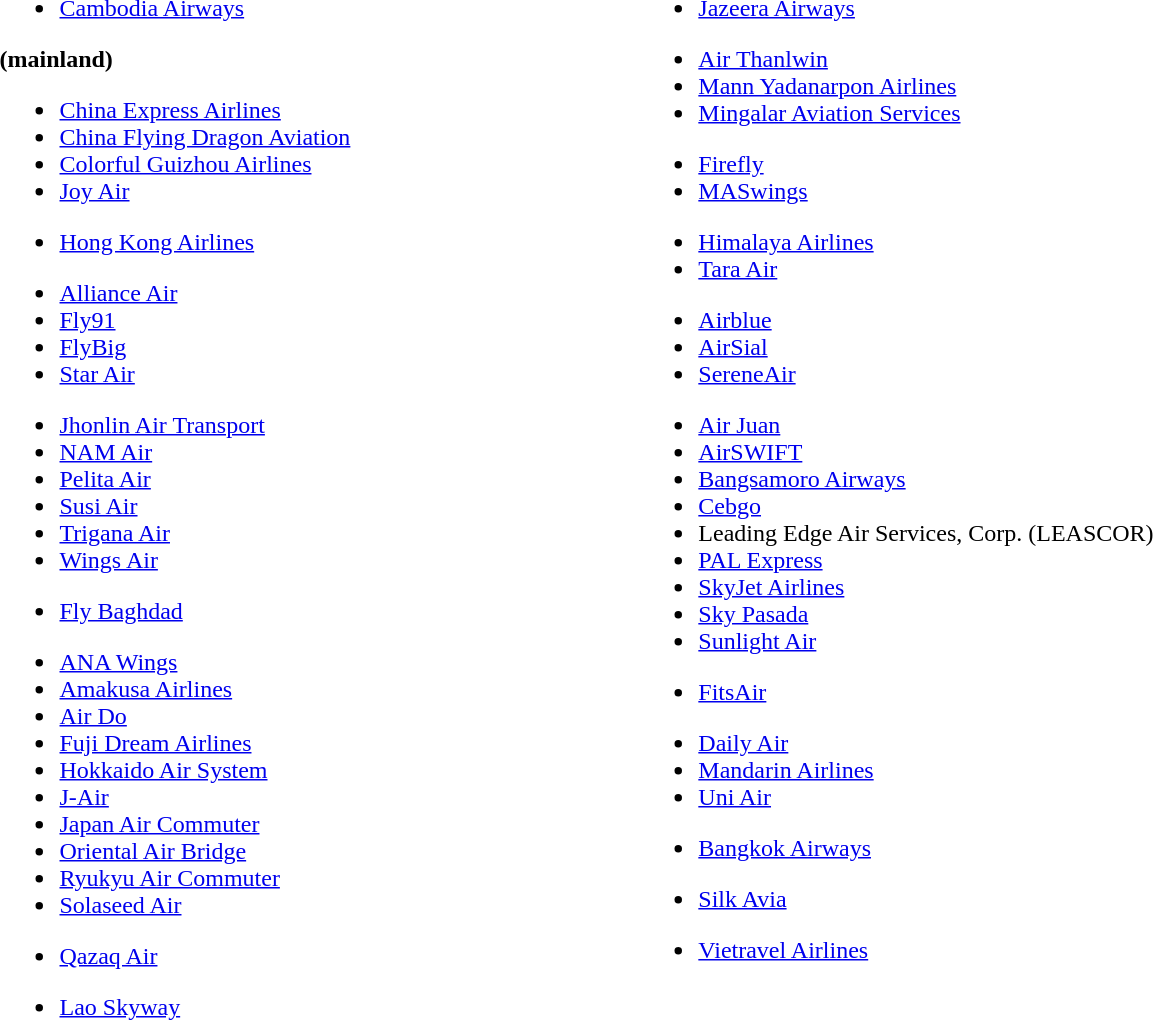<table style="width:75%;">
<tr>
<td style="width:45%; vertical-align:top;"><br><strong></strong><ul><li><a href='#'>Cambodia Airways</a></li></ul><strong> (mainland)</strong><ul><li><a href='#'>China Express Airlines</a></li><li><a href='#'>China Flying Dragon Aviation</a></li><li><a href='#'>Colorful Guizhou Airlines</a></li><li><a href='#'>Joy Air</a></li></ul><strong></strong><ul><li><a href='#'>Hong Kong Airlines</a></li></ul><strong></strong><ul><li><a href='#'>Alliance Air</a></li><li><a href='#'>Fly91</a></li><li><a href='#'>FlyBig</a></li><li><a href='#'>Star Air</a></li></ul><strong></strong><ul><li><a href='#'>Jhonlin Air Transport</a></li><li><a href='#'>NAM Air</a></li><li><a href='#'>Pelita Air</a></li><li><a href='#'>Susi Air</a></li><li><a href='#'>Trigana Air</a></li><li><a href='#'>Wings Air</a></li></ul><strong></strong><ul><li><a href='#'>Fly Baghdad</a></li></ul><strong></strong><ul><li><a href='#'>ANA Wings</a></li><li><a href='#'>Amakusa Airlines</a></li><li><a href='#'>Air Do</a></li><li><a href='#'>Fuji Dream Airlines</a></li><li><a href='#'>Hokkaido Air System</a></li><li><a href='#'>J-Air</a></li><li><a href='#'>Japan Air Commuter</a></li><li><a href='#'>Oriental Air Bridge</a></li><li><a href='#'>Ryukyu Air Commuter</a></li><li><a href='#'>Solaseed Air</a></li></ul><strong></strong><ul><li><a href='#'>Qazaq Air</a></li></ul><strong></strong><ul><li><a href='#'>Lao Skyway</a></li></ul></td>
<td style="vertical-align:top"><br><strong></strong><ul><li><a href='#'>Jazeera Airways</a></li></ul><strong></strong><ul><li><a href='#'>Air Thanlwin</a></li><li><a href='#'>Mann Yadanarpon Airlines</a></li><li><a href='#'>Mingalar Aviation Services</a></li></ul><strong></strong><ul><li><a href='#'>Firefly</a></li><li><a href='#'>MASwings</a></li></ul><strong></strong><ul><li><a href='#'>Himalaya Airlines</a></li><li><a href='#'>Tara Air</a></li></ul><strong></strong><ul><li><a href='#'>Airblue</a></li><li><a href='#'>AirSial</a></li><li><a href='#'>SereneAir</a></li></ul><strong></strong><ul><li><a href='#'>Air Juan</a></li><li><a href='#'>AirSWIFT</a></li><li><a href='#'>Bangsamoro Airways</a></li><li><a href='#'>Cebgo</a></li><li>Leading Edge Air Services, Corp. (LEASCOR)</li><li><a href='#'>PAL Express</a></li><li><a href='#'>SkyJet Airlines</a></li><li><a href='#'>Sky Pasada</a></li><li><a href='#'>Sunlight Air</a></li></ul><strong></strong><ul><li><a href='#'>FitsAir</a></li></ul><strong></strong><ul><li><a href='#'>Daily Air</a></li><li><a href='#'>Mandarin Airlines</a></li><li><a href='#'>Uni Air</a></li></ul><strong></strong><ul><li><a href='#'>Bangkok Airways</a></li></ul><strong></strong><ul><li><a href='#'>Silk Avia</a></li></ul><strong></strong><ul><li><a href='#'>Vietravel Airlines</a></li></ul></td>
</tr>
</table>
